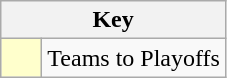<table class="wikitable" style="text-align: center;">
<tr>
<th colspan=2>Key</th>
</tr>
<tr>
<td style="background:#ffffcc; width:20px;"></td>
<td align=left>Teams to Playoffs</td>
</tr>
</table>
